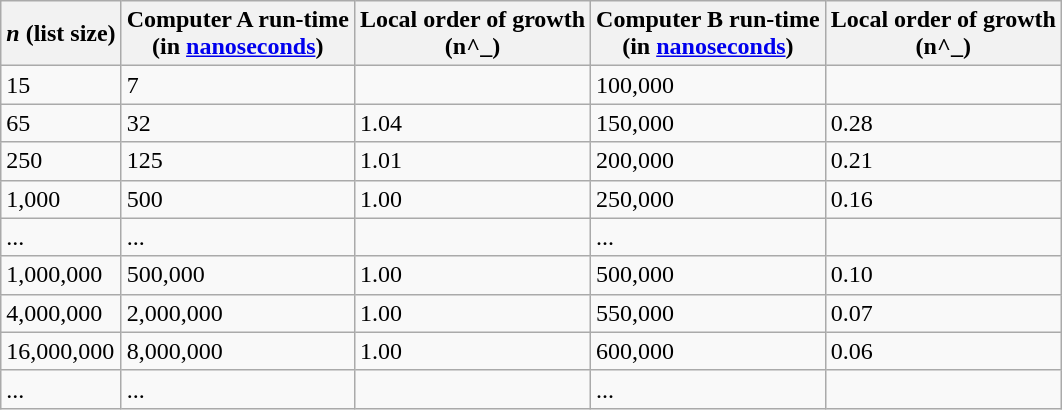<table class="wikitable">
<tr _>
<th><em>n</em> (list size)</th>
<th>Computer A run-time<br>(in <a href='#'>nanoseconds</a>)</th>
<th>Local order of growth<br>(n^_)</th>
<th>Computer B run-time<br>(in <a href='#'>nanoseconds</a>)</th>
<th>Local order of growth<br>(n^_)</th>
</tr>
<tr>
<td>15</td>
<td>7</td>
<td></td>
<td>100,000</td>
<td></td>
</tr>
<tr>
<td>65</td>
<td>32</td>
<td>1.04</td>
<td>150,000</td>
<td>0.28</td>
</tr>
<tr>
<td>250</td>
<td>125</td>
<td>1.01</td>
<td>200,000</td>
<td>0.21</td>
</tr>
<tr>
<td>1,000</td>
<td>500</td>
<td>1.00</td>
<td>250,000</td>
<td>0.16</td>
</tr>
<tr>
<td>...</td>
<td>...</td>
<td></td>
<td>...</td>
<td></td>
</tr>
<tr>
<td>1,000,000</td>
<td>500,000</td>
<td>1.00</td>
<td>500,000</td>
<td>0.10</td>
</tr>
<tr>
<td>4,000,000</td>
<td>2,000,000</td>
<td>1.00</td>
<td>550,000</td>
<td>0.07</td>
</tr>
<tr>
<td>16,000,000</td>
<td>8,000,000</td>
<td>1.00</td>
<td>600,000</td>
<td>0.06</td>
</tr>
<tr>
<td>...</td>
<td>...</td>
<td></td>
<td>...</td>
<td></td>
</tr>
</table>
